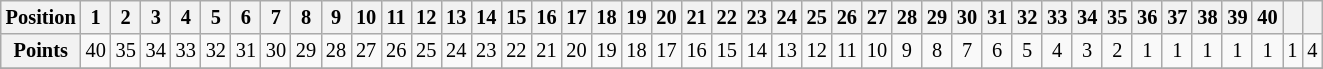<table class="wikitable" style="font-size: 85%; text-align:center">
<tr valign="top">
<th>Position</th>
<th>1</th>
<th>2</th>
<th>3</th>
<th>4</th>
<th>5</th>
<th>6</th>
<th>7</th>
<th>8</th>
<th>9</th>
<th>10</th>
<th>11</th>
<th>12</th>
<th>13</th>
<th>14</th>
<th>15</th>
<th>16</th>
<th>17</th>
<th>18</th>
<th>19</th>
<th>20</th>
<th>21</th>
<th>22</th>
<th>23</th>
<th>24</th>
<th>25</th>
<th>26</th>
<th>27</th>
<th>28</th>
<th>29</th>
<th>30</th>
<th>31</th>
<th>32</th>
<th>33</th>
<th>34</th>
<th>35</th>
<th>36</th>
<th>37</th>
<th>38</th>
<th>39</th>
<th>40</th>
<th></th>
<th></th>
</tr>
<tr>
<th>Points</th>
<td>40</td>
<td>35</td>
<td>34</td>
<td>33</td>
<td>32</td>
<td>31</td>
<td>30</td>
<td>29</td>
<td>28</td>
<td>27</td>
<td>26</td>
<td>25</td>
<td>24</td>
<td>23</td>
<td>22</td>
<td>21</td>
<td>20</td>
<td>19</td>
<td>18</td>
<td>17</td>
<td>16</td>
<td>15</td>
<td>14</td>
<td>13</td>
<td>12</td>
<td>11</td>
<td>10</td>
<td>9</td>
<td>8</td>
<td>7</td>
<td>6</td>
<td>5</td>
<td>4</td>
<td>3</td>
<td>2</td>
<td>1</td>
<td>1</td>
<td>1</td>
<td>1</td>
<td>1</td>
<td>1</td>
<td>4</td>
</tr>
<tr>
</tr>
</table>
